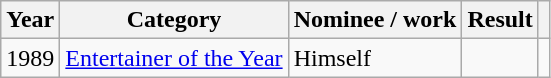<table class="wikitable">
<tr>
<th>Year</th>
<th>Category</th>
<th>Nominee / work</th>
<th>Result</th>
<th></th>
</tr>
<tr>
<td>1989</td>
<td><a href='#'>Entertainer of the Year</a></td>
<td>Himself</td>
<td></td>
<td><br></td>
</tr>
</table>
